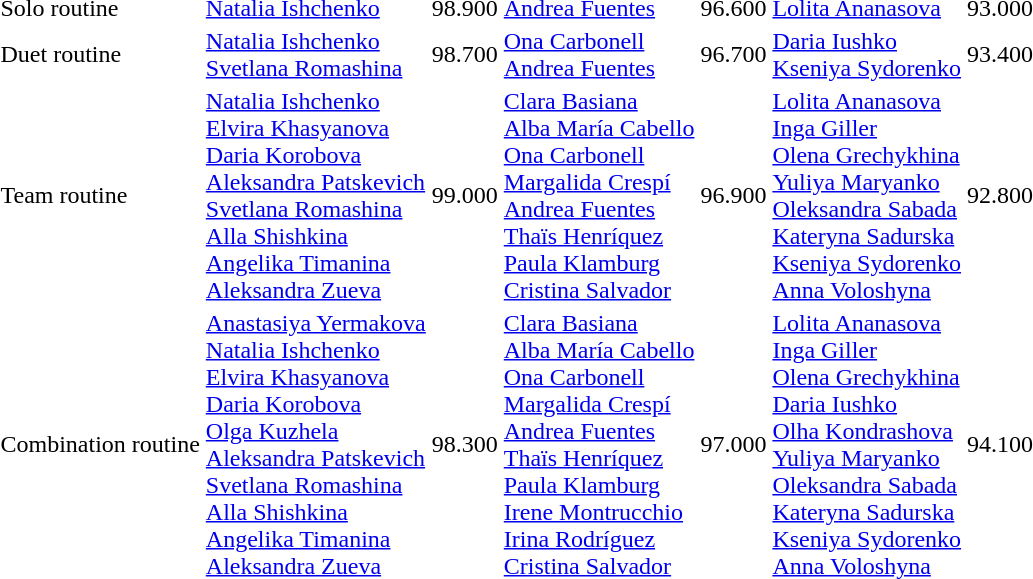<table>
<tr>
<td>Solo routine</td>
<td><a href='#'>Natalia Ishchenko</a><br></td>
<td>98.900</td>
<td><a href='#'>Andrea Fuentes</a><br></td>
<td>96.600</td>
<td><a href='#'>Lolita Ananasova</a><br></td>
<td>93.000</td>
</tr>
<tr>
<td>Duet routine</td>
<td><a href='#'>Natalia Ishchenko</a><br><a href='#'>Svetlana Romashina</a><br></td>
<td>98.700</td>
<td><a href='#'>Ona Carbonell</a><br><a href='#'>Andrea Fuentes</a><br></td>
<td>96.700</td>
<td><a href='#'>Daria Iushko</a><br><a href='#'>Kseniya Sydorenko</a><br></td>
<td>93.400</td>
</tr>
<tr>
<td>Team routine</td>
<td valign=top><a href='#'>Natalia Ishchenko</a><br><a href='#'>Elvira Khasyanova</a><br><a href='#'>Daria Korobova</a><br><a href='#'>Aleksandra Patskevich</a><br><a href='#'>Svetlana Romashina</a><br><a href='#'>Alla Shishkina</a><br><a href='#'>Angelika Timanina</a><br><a href='#'>Aleksandra Zueva</a><br></td>
<td>99.000</td>
<td valign=top><a href='#'>Clara Basiana</a><br><a href='#'>Alba María Cabello</a><br><a href='#'>Ona Carbonell</a><br><a href='#'>Margalida Crespí</a><br><a href='#'>Andrea Fuentes</a><br><a href='#'>Thaïs Henríquez</a><br><a href='#'>Paula Klamburg</a><br><a href='#'>Cristina Salvador</a><br></td>
<td>96.900</td>
<td valign=top><a href='#'>Lolita Ananasova</a><br><a href='#'>Inga Giller</a><br><a href='#'>Olena Grechykhina</a><br><a href='#'>Yuliya Maryanko</a><br><a href='#'>Oleksandra Sabada</a><br><a href='#'>Kateryna Sadurska</a><br><a href='#'>Kseniya Sydorenko</a><br><a href='#'>Anna Voloshyna</a><br></td>
<td>92.800</td>
</tr>
<tr>
<td>Combination routine</td>
<td valign=top><a href='#'>Anastasiya Yermakova</a><br><a href='#'>Natalia Ishchenko</a><br><a href='#'>Elvira Khasyanova</a><br><a href='#'>Daria Korobova</a><br><a href='#'>Olga Kuzhela</a><br><a href='#'>Aleksandra Patskevich</a><br><a href='#'>Svetlana Romashina</a><br><a href='#'>Alla Shishkina</a><br><a href='#'>Angelika Timanina</a><br><a href='#'>Aleksandra Zueva</a><br></td>
<td>98.300</td>
<td valign=top><a href='#'>Clara Basiana</a><br><a href='#'>Alba María Cabello</a><br><a href='#'>Ona Carbonell</a><br><a href='#'>Margalida Crespí</a><br><a href='#'>Andrea Fuentes</a><br><a href='#'>Thaïs Henríquez</a><br><a href='#'>Paula Klamburg</a><br><a href='#'>Irene Montrucchio</a><br><a href='#'>Irina Rodríguez</a><br><a href='#'>Cristina Salvador</a><br></td>
<td>97.000</td>
<td valign=top><a href='#'>Lolita Ananasova</a><br><a href='#'>Inga Giller</a><br><a href='#'>Olena Grechykhina</a><br><a href='#'>Daria Iushko</a><br><a href='#'>Olha Kondrashova</a><br><a href='#'>Yuliya Maryanko</a><br><a href='#'>Oleksandra Sabada</a><br><a href='#'>Kateryna Sadurska</a><br><a href='#'>Kseniya Sydorenko</a><br><a href='#'>Anna Voloshyna</a><br></td>
<td>94.100</td>
</tr>
</table>
